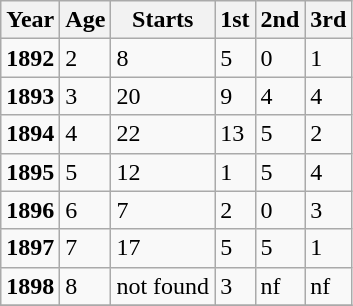<table class="wikitable">
<tr>
<th>Year</th>
<th>Age</th>
<th>Starts</th>
<th>1st</th>
<th>2nd</th>
<th>3rd</th>
</tr>
<tr>
<td><strong>1892</strong></td>
<td>2</td>
<td>8</td>
<td>5</td>
<td>0</td>
<td>1</td>
</tr>
<tr>
<td><strong>1893</strong></td>
<td>3</td>
<td>20</td>
<td>9</td>
<td>4</td>
<td>4</td>
</tr>
<tr>
<td><strong>1894</strong></td>
<td>4</td>
<td>22</td>
<td>13</td>
<td>5</td>
<td>2</td>
</tr>
<tr>
<td><strong>1895</strong></td>
<td>5</td>
<td>12</td>
<td>1</td>
<td>5</td>
<td>4</td>
</tr>
<tr>
<td><strong>1896</strong></td>
<td>6</td>
<td>7</td>
<td>2</td>
<td>0</td>
<td>3</td>
</tr>
<tr>
<td><strong>1897</strong></td>
<td>7</td>
<td>17</td>
<td>5</td>
<td>5</td>
<td>1</td>
</tr>
<tr>
<td><strong>1898</strong></td>
<td>8</td>
<td>not found</td>
<td>3</td>
<td>nf</td>
<td>nf</td>
</tr>
<tr>
</tr>
</table>
